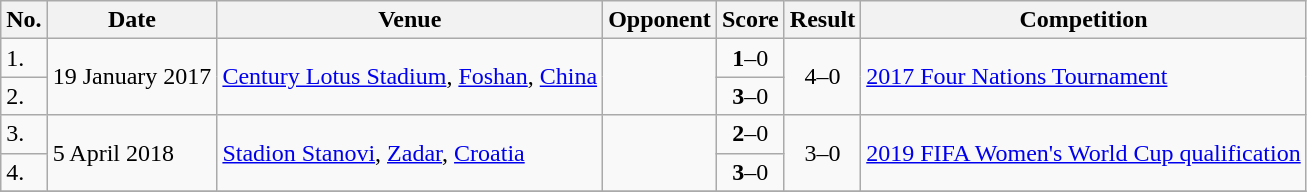<table class="wikitable">
<tr>
<th>No.</th>
<th>Date</th>
<th>Venue</th>
<th>Opponent</th>
<th>Score</th>
<th>Result</th>
<th>Competition</th>
</tr>
<tr>
<td>1.</td>
<td rowspan=2>19 January 2017</td>
<td rowspan=2><a href='#'>Century Lotus Stadium</a>, <a href='#'>Foshan</a>, <a href='#'>China</a></td>
<td rowspan=2></td>
<td align=center><strong>1</strong>–0</td>
<td rowspan=2 align=center>4–0</td>
<td rowspan=2><a href='#'>2017 Four Nations Tournament</a></td>
</tr>
<tr>
<td>2.</td>
<td align=center><strong>3</strong>–0</td>
</tr>
<tr>
<td>3.</td>
<td rowspan=2>5 April 2018</td>
<td rowspan=2><a href='#'>Stadion Stanovi</a>, <a href='#'>Zadar</a>, <a href='#'>Croatia</a></td>
<td rowspan=2></td>
<td align=center><strong>2</strong>–0</td>
<td rowspan=2 align=center>3–0</td>
<td rowspan=2><a href='#'>2019 FIFA Women's World Cup qualification</a></td>
</tr>
<tr>
<td>4.</td>
<td align=center><strong>3</strong>–0</td>
</tr>
<tr>
</tr>
</table>
